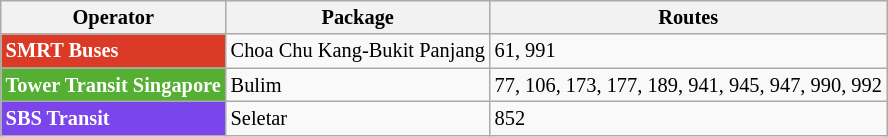<table class="wikitable" style="font-size:85%; text-align: left">
<tr>
<th>Operator</th>
<th>Package</th>
<th>Routes</th>
</tr>
<tr>
<td style="background-color:#DB3B26; color: white"><strong>SMRT Buses</strong></td>
<td>Choa Chu Kang-Bukit Panjang</td>
<td>61, 991</td>
</tr>
<tr>
<td style="background-color:#54AF32; color: white"><strong>Tower Transit Singapore</strong></td>
<td>Bulim</td>
<td>77, 106, 173, 177, 189, 941, 945, 947, 990, 992</td>
</tr>
<tr>
<td style="background-color:#7A45EA; color: white"><strong>SBS Transit</strong></td>
<td>Seletar</td>
<td>852</td>
</tr>
</table>
